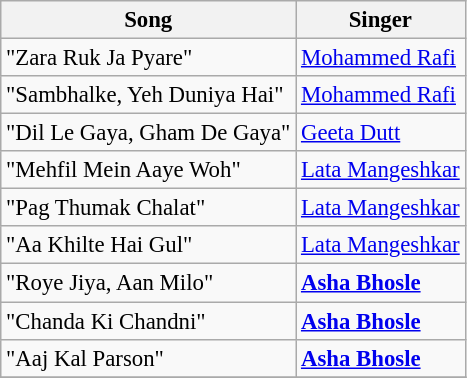<table class="wikitable" style="font-size:95%;">
<tr>
<th>Song</th>
<th>Singer</th>
</tr>
<tr>
<td>"Zara Ruk Ja Pyare"</td>
<td><a href='#'>Mohammed Rafi</a></td>
</tr>
<tr>
<td>"Sambhalke, Yeh Duniya Hai"</td>
<td><a href='#'>Mohammed Rafi</a></td>
</tr>
<tr>
<td>"Dil Le Gaya, Gham De Gaya"</td>
<td><a href='#'>Geeta Dutt</a></td>
</tr>
<tr>
<td>"Mehfil Mein Aaye Woh"</td>
<td><a href='#'>Lata Mangeshkar</a></td>
</tr>
<tr>
<td>"Pag Thumak Chalat"</td>
<td><a href='#'>Lata Mangeshkar</a></td>
</tr>
<tr>
<td>"Aa Khilte Hai Gul"</td>
<td><a href='#'>Lata Mangeshkar</a></td>
</tr>
<tr>
<td>"Roye Jiya, Aan Milo"</td>
<td><strong><a href='#'>Asha Bhosle</a></strong></td>
</tr>
<tr>
<td>"Chanda Ki Chandni"</td>
<td><strong><a href='#'>Asha Bhosle</a></strong></td>
</tr>
<tr>
<td>"Aaj Kal Parson"</td>
<td><strong><a href='#'>Asha Bhosle</a></strong></td>
</tr>
<tr>
</tr>
</table>
